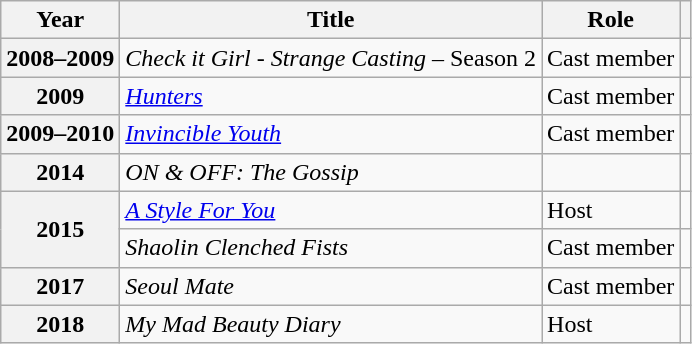<table class="wikitable plainrowheaders sortable">
<tr>
<th scope="col">Year</th>
<th scope="col">Title</th>
<th scope="col">Role</th>
<th scope="col" class="unsortable"></th>
</tr>
<tr>
<th scope="row">2008–2009</th>
<td><em>Check it Girl - Strange Casting</em> – Season 2</td>
<td>Cast member</td>
<td style="text-align:center"></td>
</tr>
<tr>
<th scope="row">2009</th>
<td><em><a href='#'>Hunters</a></em></td>
<td>Cast member</td>
<td style="text-align:center"></td>
</tr>
<tr>
<th scope="row">2009–2010</th>
<td><em><a href='#'>Invincible Youth</a></em></td>
<td>Cast member</td>
<td style="text-align:center"></td>
</tr>
<tr>
<th scope="row">2014</th>
<td><em>ON & OFF: The Gossip</em></td>
<td></td>
<td style="text-align:center"></td>
</tr>
<tr>
<th scope="row" rowspan="2">2015</th>
<td><em><a href='#'>A Style For You</a></em></td>
<td>Host</td>
<td style="text-align:center"></td>
</tr>
<tr>
<td><em>Shaolin Clenched Fists</em></td>
<td>Cast member</td>
<td style="text-align:center"></td>
</tr>
<tr>
<th scope="row">2017</th>
<td><em>Seoul Mate</em></td>
<td>Cast member</td>
<td style="text-align:center"></td>
</tr>
<tr>
<th scope="row">2018</th>
<td><em>My Mad Beauty Diary</em></td>
<td>Host</td>
<td style="text-align:center"></td>
</tr>
</table>
